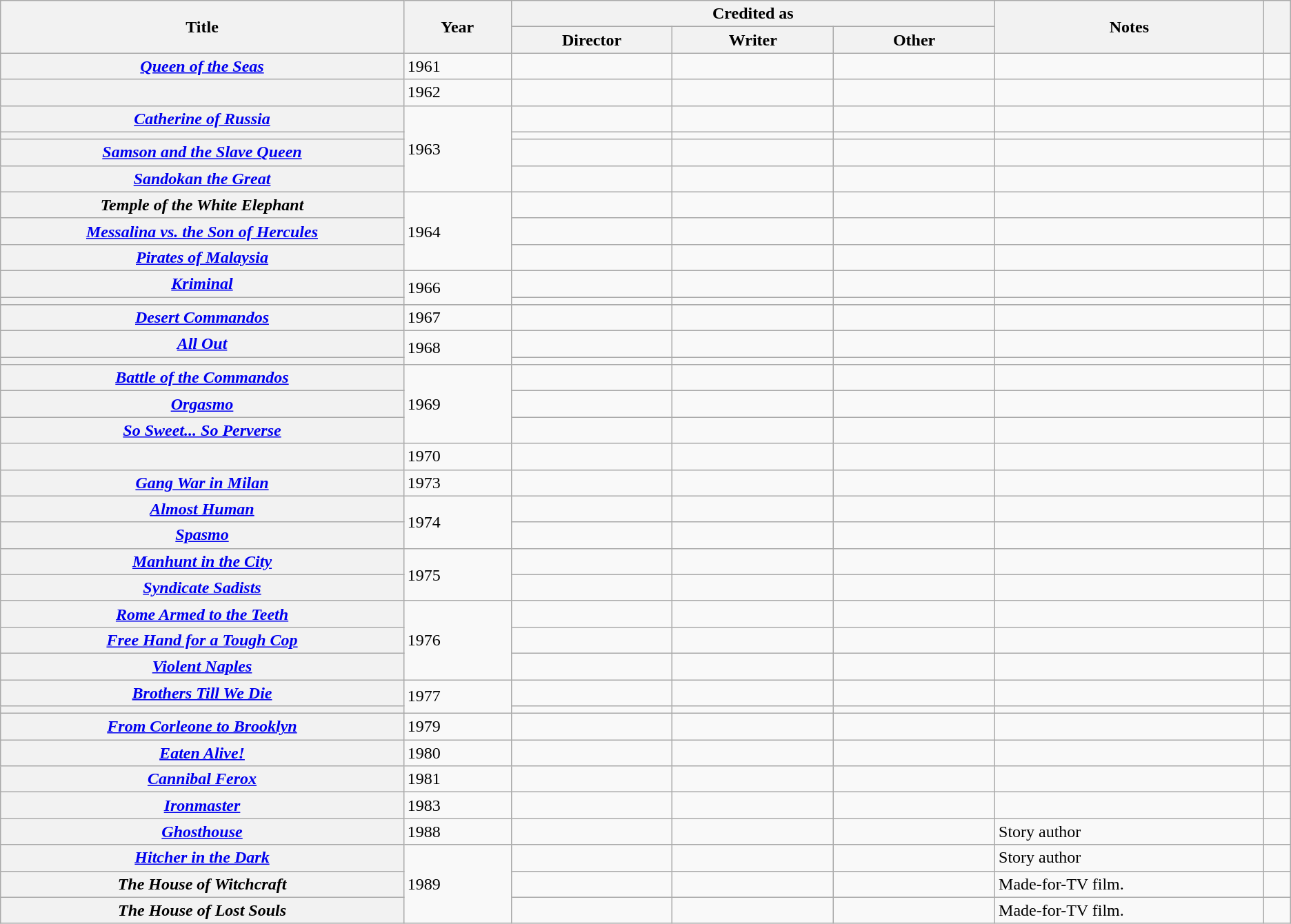<table class="wikitable sortable plainrowheaders">
<tr>
<th width="15%" rowspan="2" scope="col">Title</th>
<th width="4%" rowspan="2" scope="col">Year</th>
<th colspan="3" scope="col">Credited as</th>
<th width="10%" rowspan="2" scope="col" class="unsortable">Notes</th>
<th width="1%" rowspan="2" scope="col" class="unsortable"></th>
</tr>
<tr>
<th width=6%>Director</th>
<th width=6%>Writer</th>
<th width=6%>Other</th>
</tr>
<tr>
<th scope="row"><em><a href='#'>Queen of the Seas</a></em></th>
<td>1961</td>
<td></td>
<td></td>
<td></td>
<td></td>
<td style="text-align:center;"></td>
</tr>
<tr>
<th scope="row"></th>
<td>1962</td>
<td></td>
<td></td>
<td></td>
<td></td>
<td></td>
</tr>
<tr>
<th scope="row"><em><a href='#'>Catherine of Russia</a></em></th>
<td rowspan="4">1963</td>
<td></td>
<td></td>
<td></td>
<td></td>
<td></td>
</tr>
<tr>
<th scope="row"></th>
<td></td>
<td></td>
<td></td>
<td></td>
<td></td>
</tr>
<tr>
<th scope="row"><em><a href='#'>Samson and the Slave Queen</a></em></th>
<td></td>
<td></td>
<td></td>
<td></td>
<td></td>
</tr>
<tr>
<th scope="row"><em><a href='#'>Sandokan the Great</a></em></th>
<td></td>
<td></td>
<td></td>
<td></td>
<td></td>
</tr>
<tr>
<th scope="row"><em>Temple of the White Elephant</em></th>
<td rowspan="3">1964</td>
<td></td>
<td></td>
<td></td>
<td></td>
<td></td>
</tr>
<tr>
<th scope="row"><em><a href='#'>Messalina vs. the Son of Hercules</a></em></th>
<td></td>
<td></td>
<td></td>
<td></td>
<td></td>
</tr>
<tr>
<th scope="row"><em><a href='#'>Pirates of Malaysia</a></em></th>
<td></td>
<td></td>
<td></td>
<td></td>
<td></td>
</tr>
<tr>
<th scope="row"><em><a href='#'>Kriminal</a></em></th>
<td rowspan="2">1966</td>
<td></td>
<td></td>
<td></td>
<td></td>
<td></td>
</tr>
<tr>
<th scope="row"></th>
<td></td>
<td></td>
<td></td>
<td></td>
<td></td>
</tr>
<tr>
</tr>
<tr>
<th scope="row"><em><a href='#'>Desert Commandos</a></em></th>
<td>1967</td>
<td></td>
<td></td>
<td></td>
<td></td>
<td></td>
</tr>
<tr>
<th scope="row"><em><a href='#'>All Out</a></em></th>
<td rowspan="2">1968</td>
<td></td>
<td></td>
<td></td>
<td></td>
<td></td>
</tr>
<tr>
<th scope="row"></th>
<td></td>
<td></td>
<td></td>
<td></td>
<td></td>
</tr>
<tr>
<th scope="row"><em><a href='#'>Battle of the Commandos</a></em></th>
<td rowspan="3">1969</td>
<td></td>
<td></td>
<td></td>
<td></td>
<td></td>
</tr>
<tr>
<th scope="row"><em><a href='#'>Orgasmo</a></em></th>
<td></td>
<td></td>
<td></td>
<td></td>
<td></td>
</tr>
<tr>
<th scope="row"><em><a href='#'>So Sweet... So Perverse</a></em></th>
<td></td>
<td></td>
<td></td>
<td></td>
<td></td>
</tr>
<tr>
<th scope="row"></th>
<td>1970</td>
<td></td>
<td></td>
<td></td>
<td></td>
<td></td>
</tr>
<tr>
<th scope="row"><em><a href='#'>Gang War in Milan</a></em></th>
<td>1973</td>
<td></td>
<td></td>
<td></td>
<td></td>
<td></td>
</tr>
<tr>
<th scope="row"><em><a href='#'>Almost Human</a></em></th>
<td rowspan="2">1974</td>
<td></td>
<td></td>
<td></td>
<td></td>
<td></td>
</tr>
<tr>
<th scope="row"><em><a href='#'>Spasmo</a></em></th>
<td></td>
<td></td>
<td></td>
<td></td>
<td></td>
</tr>
<tr>
<th scope="row"><em><a href='#'>Manhunt in the City</a></em></th>
<td rowspan="2">1975</td>
<td></td>
<td></td>
<td></td>
<td></td>
<td></td>
</tr>
<tr>
<th scope="row"><em><a href='#'>Syndicate Sadists</a></em></th>
<td></td>
<td></td>
<td></td>
<td></td>
<td></td>
</tr>
<tr>
<th scope="row"><em><a href='#'>Rome Armed to the Teeth</a></em></th>
<td rowspan="3">1976</td>
<td></td>
<td></td>
<td></td>
<td></td>
<td></td>
</tr>
<tr>
<th scope="row"><em><a href='#'>Free Hand for a Tough Cop</a></em></th>
<td></td>
<td></td>
<td></td>
<td></td>
<td></td>
</tr>
<tr>
<th scope="row"><em><a href='#'>Violent Naples</a></em></th>
<td></td>
<td></td>
<td></td>
<td></td>
<td></td>
</tr>
<tr>
<th scope="row"><em><a href='#'>Brothers Till We Die</a></em></th>
<td rowspan="2">1977</td>
<td></td>
<td></td>
<td></td>
<td></td>
<td></td>
</tr>
<tr>
<th scope="row"></th>
<td></td>
<td></td>
<td></td>
<td></td>
<td></td>
</tr>
<tr>
<th scope="row"><em><a href='#'>From Corleone to Brooklyn</a></em></th>
<td>1979</td>
<td></td>
<td></td>
<td></td>
<td></td>
<td></td>
</tr>
<tr>
<th scope="row"><em><a href='#'>Eaten Alive!</a></em></th>
<td>1980</td>
<td></td>
<td></td>
<td></td>
<td></td>
<td></td>
</tr>
<tr>
<th scope="row"><em><a href='#'>Cannibal Ferox</a></em></th>
<td>1981</td>
<td></td>
<td></td>
<td></td>
<td></td>
<td></td>
</tr>
<tr>
<th scope="row"><em><a href='#'>Ironmaster</a></em></th>
<td>1983</td>
<td></td>
<td></td>
<td></td>
<td></td>
<td></td>
</tr>
<tr>
<th scope="row"><em><a href='#'>Ghosthouse</a></em></th>
<td>1988</td>
<td></td>
<td></td>
<td></td>
<td>Story author</td>
<td></td>
</tr>
<tr>
<th scope="row"><em><a href='#'>Hitcher in the Dark</a></em></th>
<td rowspan="3">1989</td>
<td></td>
<td></td>
<td></td>
<td>Story author</td>
<td></td>
</tr>
<tr>
<th scope="row"><em>The House of Witchcraft</em></th>
<td></td>
<td></td>
<td></td>
<td>Made-for-TV film.</td>
<td></td>
</tr>
<tr>
<th scope="row"><em>The House of Lost Souls</em></th>
<td></td>
<td></td>
<td></td>
<td>Made-for-TV film.</td>
<td></td>
</tr>
</table>
